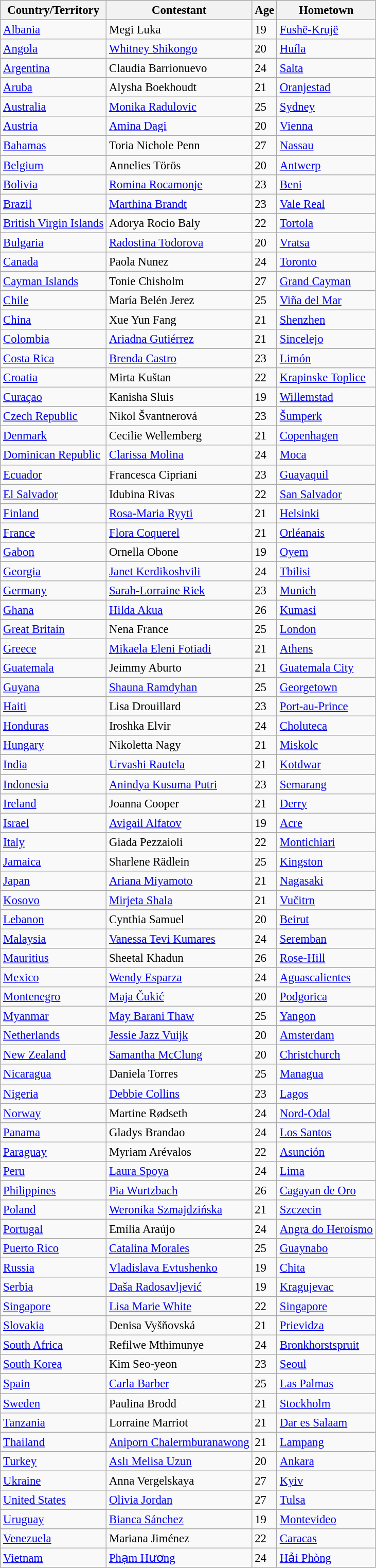<table class="wikitable sortable" style="font-size: 95%;">
<tr>
<th>Country/Territory</th>
<th>Contestant</th>
<th>Age</th>
<th>Hometown</th>
</tr>
<tr>
<td> <a href='#'>Albania</a></td>
<td>Megi Luka</td>
<td>19</td>
<td><a href='#'>Fushë-Krujë</a></td>
</tr>
<tr>
<td> <a href='#'>Angola</a></td>
<td><a href='#'>Whitney Shikongo</a></td>
<td>20</td>
<td><a href='#'>Huíla</a></td>
</tr>
<tr>
<td> <a href='#'>Argentina</a></td>
<td>Claudia Barrionuevo</td>
<td>24</td>
<td><a href='#'>Salta</a></td>
</tr>
<tr>
<td> <a href='#'>Aruba</a></td>
<td>Alysha Boekhoudt</td>
<td>21</td>
<td><a href='#'>Oranjestad</a></td>
</tr>
<tr>
<td> <a href='#'>Australia</a></td>
<td><a href='#'>Monika Radulovic</a></td>
<td>25</td>
<td><a href='#'>Sydney</a></td>
</tr>
<tr>
<td> <a href='#'>Austria</a></td>
<td><a href='#'>Amina Dagi</a></td>
<td>20</td>
<td><a href='#'>Vienna</a></td>
</tr>
<tr>
<td> <a href='#'>Bahamas</a></td>
<td>Toria Nichole Penn</td>
<td>27</td>
<td><a href='#'>Nassau</a></td>
</tr>
<tr>
<td> <a href='#'>Belgium</a></td>
<td>Annelies Törös</td>
<td>20</td>
<td><a href='#'>Antwerp</a></td>
</tr>
<tr>
<td> <a href='#'>Bolivia</a></td>
<td><a href='#'>Romina Rocamonje</a></td>
<td>23</td>
<td><a href='#'>Beni</a></td>
</tr>
<tr>
<td> <a href='#'>Brazil</a></td>
<td><a href='#'>Marthina Brandt</a></td>
<td>23</td>
<td><a href='#'>Vale Real</a></td>
</tr>
<tr>
<td> <a href='#'>British Virgin Islands</a></td>
<td>Adorya Rocio Baly</td>
<td>22</td>
<td><a href='#'>Tortola</a></td>
</tr>
<tr>
<td> <a href='#'>Bulgaria</a></td>
<td><a href='#'>Radostina Todorova</a></td>
<td>20</td>
<td><a href='#'>Vratsa</a></td>
</tr>
<tr>
<td> <a href='#'>Canada</a></td>
<td>Paola Nunez</td>
<td>24</td>
<td><a href='#'>Toronto</a></td>
</tr>
<tr>
<td> <a href='#'>Cayman Islands</a></td>
<td>Tonie Chisholm</td>
<td>27</td>
<td><a href='#'>Grand Cayman</a></td>
</tr>
<tr>
<td> <a href='#'>Chile</a></td>
<td>María Belén Jerez</td>
<td>25</td>
<td><a href='#'>Viña del Mar</a></td>
</tr>
<tr>
<td> <a href='#'>China</a></td>
<td>Xue Yun Fang</td>
<td>21</td>
<td><a href='#'>Shenzhen</a></td>
</tr>
<tr>
<td> <a href='#'>Colombia</a></td>
<td><a href='#'>Ariadna Gutiérrez</a></td>
<td>21</td>
<td><a href='#'>Sincelejo</a></td>
</tr>
<tr>
<td> <a href='#'>Costa Rica</a></td>
<td><a href='#'>Brenda Castro</a></td>
<td>23</td>
<td><a href='#'>Limón</a></td>
</tr>
<tr>
<td> <a href='#'>Croatia</a></td>
<td>Mirta Kuštan</td>
<td>22</td>
<td><a href='#'>Krapinske Toplice</a></td>
</tr>
<tr>
<td> <a href='#'>Curaçao</a></td>
<td>Kanisha Sluis</td>
<td>19</td>
<td><a href='#'>Willemstad</a></td>
</tr>
<tr>
<td> <a href='#'>Czech Republic</a></td>
<td>Nikol Švantnerová</td>
<td>23</td>
<td><a href='#'>Šumperk</a></td>
</tr>
<tr>
<td> <a href='#'>Denmark</a></td>
<td>Cecilie Wellemberg</td>
<td>21</td>
<td><a href='#'>Copenhagen</a></td>
</tr>
<tr>
<td> <a href='#'>Dominican Republic</a></td>
<td><a href='#'>Clarissa Molina</a></td>
<td>24</td>
<td><a href='#'>Moca</a></td>
</tr>
<tr>
<td> <a href='#'>Ecuador</a></td>
<td>Francesca Cipriani</td>
<td>23</td>
<td><a href='#'>Guayaquil</a></td>
</tr>
<tr>
<td> <a href='#'>El Salvador</a></td>
<td>Idubina Rivas</td>
<td>22</td>
<td><a href='#'>San Salvador</a></td>
</tr>
<tr>
<td> <a href='#'>Finland</a></td>
<td><a href='#'>Rosa-Maria Ryyti</a></td>
<td>21</td>
<td><a href='#'>Helsinki</a></td>
</tr>
<tr>
<td> <a href='#'>France</a></td>
<td><a href='#'>Flora Coquerel</a></td>
<td>21</td>
<td><a href='#'>Orléanais</a></td>
</tr>
<tr>
<td> <a href='#'>Gabon</a></td>
<td>Ornella Obone</td>
<td>19</td>
<td><a href='#'>Oyem</a></td>
</tr>
<tr>
<td> <a href='#'>Georgia</a></td>
<td><a href='#'>Janet Kerdikoshvili</a></td>
<td>24</td>
<td><a href='#'>Tbilisi</a></td>
</tr>
<tr>
<td> <a href='#'>Germany</a></td>
<td><a href='#'>Sarah-Lorraine Riek</a></td>
<td>23</td>
<td><a href='#'>Munich</a></td>
</tr>
<tr>
<td> <a href='#'>Ghana</a></td>
<td><a href='#'>Hilda Akua</a></td>
<td>26</td>
<td><a href='#'>Kumasi</a></td>
</tr>
<tr>
<td> <a href='#'>Great Britain</a></td>
<td>Nena France</td>
<td>25</td>
<td><a href='#'>London</a></td>
</tr>
<tr>
<td> <a href='#'>Greece</a></td>
<td><a href='#'>Mikaela Eleni Fotiadi</a></td>
<td>21</td>
<td><a href='#'>Athens</a></td>
</tr>
<tr>
<td> <a href='#'>Guatemala</a></td>
<td>Jeimmy Aburto</td>
<td>21</td>
<td><a href='#'>Guatemala City</a></td>
</tr>
<tr>
<td> <a href='#'>Guyana</a></td>
<td><a href='#'>Shauna Ramdyhan</a></td>
<td>25</td>
<td><a href='#'>Georgetown</a></td>
</tr>
<tr>
<td> <a href='#'>Haiti</a></td>
<td>Lisa Drouillard</td>
<td>23</td>
<td><a href='#'>Port-au-Prince</a></td>
</tr>
<tr>
<td> <a href='#'>Honduras</a></td>
<td>Iroshka Elvir</td>
<td>24</td>
<td><a href='#'>Choluteca</a></td>
</tr>
<tr>
<td> <a href='#'>Hungary</a></td>
<td>Nikoletta Nagy</td>
<td>21</td>
<td><a href='#'>Miskolc</a></td>
</tr>
<tr>
<td> <a href='#'>India</a></td>
<td><a href='#'>Urvashi Rautela</a></td>
<td>21</td>
<td><a href='#'>Kotdwar</a></td>
</tr>
<tr>
<td> <a href='#'>Indonesia</a></td>
<td><a href='#'>Anindya Kusuma Putri</a></td>
<td>23</td>
<td><a href='#'>Semarang</a></td>
</tr>
<tr>
<td> <a href='#'>Ireland</a></td>
<td>Joanna Cooper</td>
<td>21</td>
<td><a href='#'>Derry</a></td>
</tr>
<tr>
<td> <a href='#'>Israel</a></td>
<td><a href='#'>Avigail Alfatov</a></td>
<td>19</td>
<td><a href='#'>Acre</a></td>
</tr>
<tr>
<td> <a href='#'>Italy</a></td>
<td>Giada Pezzaioli</td>
<td>22</td>
<td><a href='#'>Montichiari</a></td>
</tr>
<tr>
<td> <a href='#'>Jamaica</a></td>
<td>Sharlene Rädlein</td>
<td>25</td>
<td><a href='#'>Kingston</a></td>
</tr>
<tr>
<td> <a href='#'>Japan</a></td>
<td><a href='#'>Ariana Miyamoto</a></td>
<td>21</td>
<td><a href='#'>Nagasaki</a></td>
</tr>
<tr>
<td> <a href='#'>Kosovo</a></td>
<td><a href='#'>Mirjeta Shala</a></td>
<td>21</td>
<td><a href='#'>Vučitrn</a></td>
</tr>
<tr>
<td> <a href='#'>Lebanon</a></td>
<td>Cynthia Samuel</td>
<td>20</td>
<td><a href='#'>Beirut</a></td>
</tr>
<tr>
<td> <a href='#'>Malaysia</a></td>
<td><a href='#'>Vanessa Tevi Kumares</a></td>
<td>24</td>
<td><a href='#'>Seremban</a></td>
</tr>
<tr>
<td> <a href='#'>Mauritius</a></td>
<td>Sheetal Khadun</td>
<td>26</td>
<td><a href='#'>Rose-Hill</a></td>
</tr>
<tr>
<td> <a href='#'>Mexico</a></td>
<td><a href='#'>Wendy Esparza</a></td>
<td>24</td>
<td><a href='#'>Aguascalientes</a></td>
</tr>
<tr>
<td> <a href='#'>Montenegro</a></td>
<td><a href='#'>Maja Čukić</a></td>
<td>20</td>
<td><a href='#'>Podgorica</a></td>
</tr>
<tr>
<td> <a href='#'>Myanmar</a></td>
<td><a href='#'>May Barani Thaw</a></td>
<td>25</td>
<td><a href='#'>Yangon</a></td>
</tr>
<tr>
<td> <a href='#'>Netherlands</a></td>
<td><a href='#'>Jessie Jazz Vuijk</a></td>
<td>20</td>
<td><a href='#'>Amsterdam</a></td>
</tr>
<tr>
<td> <a href='#'>New Zealand</a></td>
<td><a href='#'>Samantha McClung</a></td>
<td>20</td>
<td><a href='#'>Christchurch</a></td>
</tr>
<tr>
<td> <a href='#'>Nicaragua</a></td>
<td>Daniela Torres</td>
<td>25</td>
<td><a href='#'>Managua</a></td>
</tr>
<tr>
<td> <a href='#'>Nigeria</a></td>
<td><a href='#'>Debbie Collins</a></td>
<td>23</td>
<td><a href='#'>Lagos</a></td>
</tr>
<tr>
<td> <a href='#'>Norway</a></td>
<td>Martine Rødseth</td>
<td>24</td>
<td><a href='#'>Nord-Odal</a></td>
</tr>
<tr>
<td> <a href='#'>Panama</a></td>
<td>Gladys Brandao</td>
<td>24</td>
<td><a href='#'>Los Santos</a></td>
</tr>
<tr>
<td> <a href='#'>Paraguay</a></td>
<td>Myriam Arévalos</td>
<td>22</td>
<td><a href='#'>Asunción</a></td>
</tr>
<tr>
<td> <a href='#'>Peru</a></td>
<td><a href='#'>Laura Spoya</a></td>
<td>24</td>
<td><a href='#'>Lima</a></td>
</tr>
<tr>
<td> <a href='#'>Philippines</a></td>
<td><a href='#'>Pia Wurtzbach</a></td>
<td>26</td>
<td><a href='#'>Cagayan de Oro</a></td>
</tr>
<tr>
<td> <a href='#'>Poland</a></td>
<td><a href='#'>Weronika Szmajdzińska</a></td>
<td>21</td>
<td><a href='#'>Szczecin</a></td>
</tr>
<tr>
<td> <a href='#'>Portugal</a></td>
<td>Emília Araújo</td>
<td>24</td>
<td><a href='#'>Angra do Heroísmo</a></td>
</tr>
<tr>
<td> <a href='#'>Puerto Rico</a></td>
<td><a href='#'>Catalina Morales</a></td>
<td>25</td>
<td><a href='#'>Guaynabo</a></td>
</tr>
<tr>
<td> <a href='#'>Russia</a></td>
<td><a href='#'>Vladislava Evtushenko</a></td>
<td>19</td>
<td><a href='#'>Chita</a></td>
</tr>
<tr>
<td> <a href='#'>Serbia</a></td>
<td><a href='#'>Daša Radosavljević</a></td>
<td>19</td>
<td><a href='#'>Kragujevac</a></td>
</tr>
<tr>
<td> <a href='#'>Singapore</a></td>
<td><a href='#'>Lisa Marie White</a></td>
<td>22</td>
<td><a href='#'>Singapore</a></td>
</tr>
<tr>
<td> <a href='#'>Slovakia</a></td>
<td>Denisa Vyšňovská</td>
<td>21</td>
<td><a href='#'>Prievidza</a></td>
</tr>
<tr>
<td> <a href='#'>South Africa</a></td>
<td>Refilwe Mthimunye</td>
<td>24</td>
<td><a href='#'>Bronkhorstspruit</a></td>
</tr>
<tr>
<td> <a href='#'>South Korea</a></td>
<td>Kim Seo-yeon</td>
<td>23</td>
<td><a href='#'>Seoul</a></td>
</tr>
<tr>
<td> <a href='#'>Spain</a></td>
<td><a href='#'>Carla Barber</a></td>
<td>25</td>
<td><a href='#'>Las Palmas</a></td>
</tr>
<tr>
<td> <a href='#'>Sweden</a></td>
<td>Paulina Brodd</td>
<td>21</td>
<td><a href='#'>Stockholm</a></td>
</tr>
<tr>
<td> <a href='#'>Tanzania</a></td>
<td>Lorraine Marriot</td>
<td>21</td>
<td><a href='#'>Dar es Salaam</a></td>
</tr>
<tr>
<td> <a href='#'>Thailand</a></td>
<td><a href='#'>Aniporn Chalermburanawong</a></td>
<td>21</td>
<td><a href='#'>Lampang</a></td>
</tr>
<tr>
<td> <a href='#'>Turkey</a></td>
<td><a href='#'>Aslı Melisa Uzun</a></td>
<td>20</td>
<td><a href='#'>Ankara</a></td>
</tr>
<tr>
<td> <a href='#'>Ukraine</a></td>
<td>Anna Vergelskaya</td>
<td>27</td>
<td><a href='#'>Kyiv</a></td>
</tr>
<tr>
<td> <a href='#'>United States</a></td>
<td><a href='#'>Olivia Jordan</a></td>
<td>27</td>
<td><a href='#'>Tulsa</a></td>
</tr>
<tr>
<td> <a href='#'>Uruguay</a></td>
<td><a href='#'>Bianca Sánchez</a></td>
<td>19</td>
<td><a href='#'>Montevideo</a></td>
</tr>
<tr>
<td> <a href='#'>Venezuela</a></td>
<td>Mariana Jiménez</td>
<td>22</td>
<td><a href='#'>Caracas</a></td>
</tr>
<tr>
<td> <a href='#'>Vietnam</a></td>
<td><a href='#'>Phạm Hương</a></td>
<td>24</td>
<td><a href='#'>Hải Phòng</a></td>
</tr>
</table>
